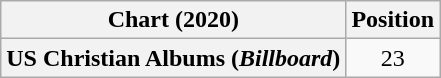<table class="wikitable sortable plainrowheaders" style="text-align:center">
<tr>
<th scope="col">Chart (2020)</th>
<th scope="col">Position</th>
</tr>
<tr>
<th scope="row">US Christian Albums (<em>Billboard</em>)</th>
<td>23</td>
</tr>
</table>
